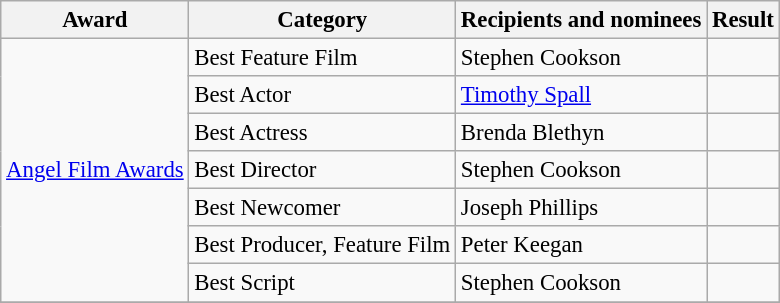<table class="wikitable" style="font-size: 95%;">
<tr>
<th>Award</th>
<th>Category</th>
<th>Recipients and nominees</th>
<th>Result</th>
</tr>
<tr>
<td rowspan="7"><a href='#'>Angel Film Awards</a></td>
<td>Best Feature Film</td>
<td>Stephen Cookson</td>
<td></td>
</tr>
<tr>
<td>Best Actor</td>
<td><a href='#'>Timothy Spall</a></td>
<td></td>
</tr>
<tr>
<td>Best Actress</td>
<td>Brenda Blethyn</td>
<td></td>
</tr>
<tr>
<td>Best Director</td>
<td>Stephen Cookson</td>
<td></td>
</tr>
<tr>
<td>Best Newcomer</td>
<td>Joseph Phillips</td>
<td></td>
</tr>
<tr>
<td>Best Producer, Feature Film</td>
<td>Peter Keegan</td>
<td></td>
</tr>
<tr>
<td>Best Script</td>
<td>Stephen Cookson</td>
<td></td>
</tr>
<tr>
</tr>
</table>
